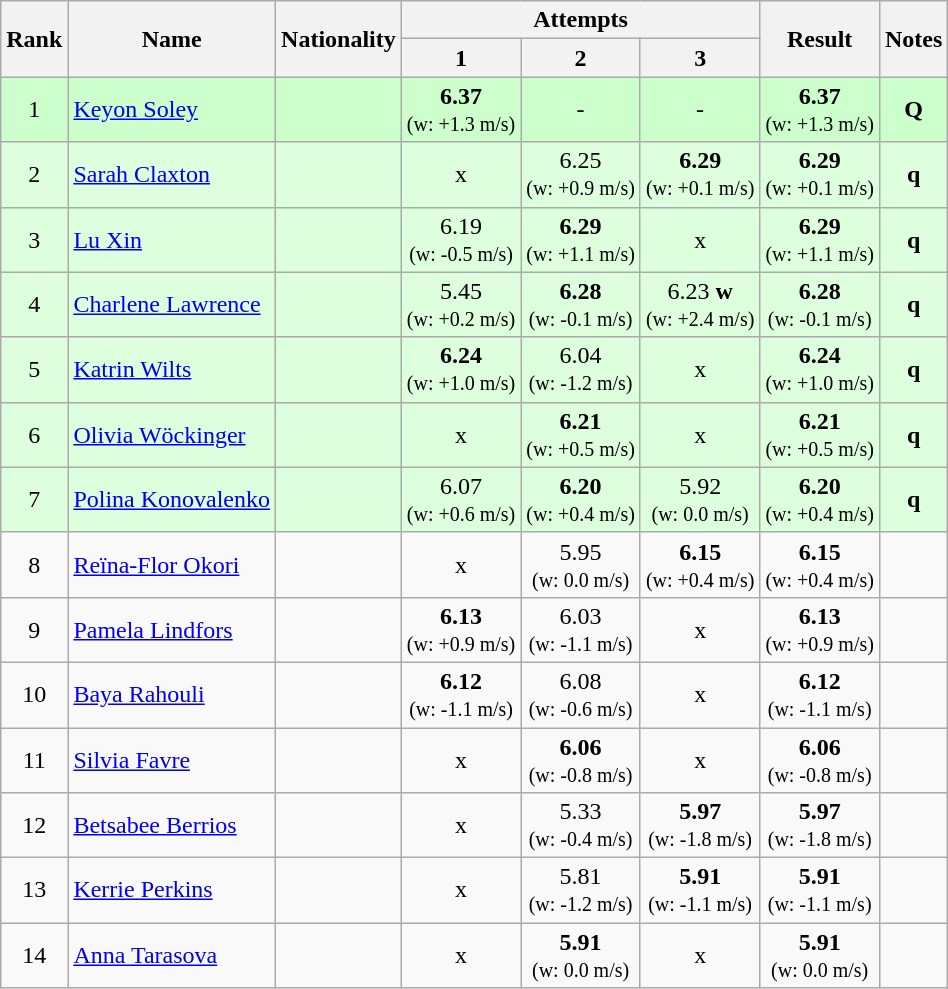<table class="wikitable sortable" style="text-align:center">
<tr>
<th rowspan=2>Rank</th>
<th rowspan=2>Name</th>
<th rowspan=2>Nationality</th>
<th colspan=3>Attempts</th>
<th rowspan=2>Result</th>
<th rowspan=2>Notes</th>
</tr>
<tr>
<th>1</th>
<th>2</th>
<th>3</th>
</tr>
<tr bgcolor=ccffcc>
<td>1</td>
<td align=left><a href='#'>Keyon Soley</a></td>
<td align=left></td>
<td><strong>6.37</strong><br><small>(w: +1.3 m/s)</small></td>
<td>-</td>
<td>-</td>
<td><strong>6.37</strong> <br><small>(w: +1.3 m/s)</small></td>
<td><strong>Q</strong></td>
</tr>
<tr bgcolor=ddffdd>
<td>2</td>
<td align=left><a href='#'>Sarah Claxton</a></td>
<td align=left></td>
<td>x</td>
<td>6.25<br><small>(w: +0.9 m/s)</small></td>
<td><strong>6.29</strong><br><small>(w: +0.1 m/s)</small></td>
<td><strong>6.29</strong> <br><small>(w: +0.1 m/s)</small></td>
<td><strong>q</strong></td>
</tr>
<tr bgcolor=ddffdd>
<td>3</td>
<td align=left><a href='#'>Lu Xin</a></td>
<td align=left></td>
<td>6.19<br><small>(w: -0.5 m/s)</small></td>
<td><strong>6.29</strong><br><small>(w: +1.1 m/s)</small></td>
<td>x</td>
<td><strong>6.29</strong> <br><small>(w: +1.1 m/s)</small></td>
<td><strong>q</strong></td>
</tr>
<tr bgcolor=ddffdd>
<td>4</td>
<td align=left><a href='#'>Charlene Lawrence</a></td>
<td align=left></td>
<td>5.45<br><small>(w: +0.2 m/s)</small></td>
<td><strong>6.28</strong><br><small>(w: -0.1 m/s)</small></td>
<td>6.23 <strong>w</strong> <br><small>(w: +2.4 m/s)</small></td>
<td><strong>6.28</strong> <br><small>(w: -0.1 m/s)</small></td>
<td><strong>q</strong></td>
</tr>
<tr bgcolor=ddffdd>
<td>5</td>
<td align=left><a href='#'>Katrin Wilts</a></td>
<td align=left></td>
<td><strong>6.24</strong><br><small>(w: +1.0 m/s)</small></td>
<td>6.04<br><small>(w: -1.2 m/s)</small></td>
<td>x</td>
<td><strong>6.24</strong> <br><small>(w: +1.0 m/s)</small></td>
<td><strong>q</strong></td>
</tr>
<tr bgcolor=ddffdd>
<td>6</td>
<td align=left><a href='#'>Olivia Wöckinger</a></td>
<td align=left></td>
<td>x</td>
<td><strong>6.21</strong><br><small>(w: +0.5 m/s)</small></td>
<td>x</td>
<td><strong>6.21</strong> <br><small>(w: +0.5 m/s)</small></td>
<td><strong>q</strong></td>
</tr>
<tr bgcolor=ddffdd>
<td>7</td>
<td align=left><a href='#'>Polina Konovalenko</a></td>
<td align=left></td>
<td>6.07<br><small>(w: +0.6 m/s)</small></td>
<td><strong>6.20</strong><br><small>(w: +0.4 m/s)</small></td>
<td>5.92<br><small>(w: 0.0 m/s)</small></td>
<td><strong>6.20</strong> <br><small>(w: +0.4 m/s)</small></td>
<td><strong>q</strong></td>
</tr>
<tr>
<td>8</td>
<td align=left><a href='#'>Reïna-Flor Okori</a></td>
<td align=left></td>
<td>x</td>
<td>5.95<br><small>(w: 0.0 m/s)</small></td>
<td><strong>6.15</strong><br><small>(w: +0.4 m/s)</small></td>
<td><strong>6.15</strong> <br><small>(w: +0.4 m/s)</small></td>
<td></td>
</tr>
<tr>
<td>9</td>
<td align=left><a href='#'>Pamela Lindfors</a></td>
<td align=left></td>
<td><strong>6.13</strong><br><small>(w: +0.9 m/s)</small></td>
<td>6.03<br><small>(w: -1.1 m/s)</small></td>
<td>x</td>
<td><strong>6.13</strong> <br><small>(w: +0.9 m/s)</small></td>
<td></td>
</tr>
<tr>
<td>10</td>
<td align=left><a href='#'>Baya Rahouli</a></td>
<td align=left></td>
<td><strong>6.12</strong><br><small>(w: -1.1 m/s)</small></td>
<td>6.08<br><small>(w: -0.6 m/s)</small></td>
<td>x</td>
<td><strong>6.12</strong> <br><small>(w: -1.1 m/s)</small></td>
<td></td>
</tr>
<tr>
<td>11</td>
<td align=left><a href='#'>Silvia Favre</a></td>
<td align=left></td>
<td>x</td>
<td><strong>6.06</strong><br><small>(w: -0.8 m/s)</small></td>
<td>x</td>
<td><strong>6.06</strong> <br><small>(w: -0.8 m/s)</small></td>
<td></td>
</tr>
<tr>
<td>12</td>
<td align=left><a href='#'>Betsabee Berrios</a></td>
<td align=left></td>
<td>x</td>
<td>5.33<br><small>(w: -0.4 m/s)</small></td>
<td><strong>5.97</strong><br><small>(w: -1.8 m/s)</small></td>
<td><strong>5.97</strong> <br><small>(w: -1.8 m/s)</small></td>
<td></td>
</tr>
<tr>
<td>13</td>
<td align=left><a href='#'>Kerrie Perkins</a></td>
<td align=left></td>
<td>x</td>
<td>5.81<br><small>(w: -1.2 m/s)</small></td>
<td><strong>5.91</strong><br><small>(w: -1.1 m/s)</small></td>
<td><strong>5.91</strong> <br><small>(w: -1.1 m/s)</small></td>
<td></td>
</tr>
<tr>
<td>14</td>
<td align=left><a href='#'>Anna Tarasova</a></td>
<td align=left></td>
<td>x</td>
<td><strong>5.91</strong><br><small>(w: 0.0 m/s)</small></td>
<td>x</td>
<td><strong>5.91</strong> <br><small>(w: 0.0 m/s)</small></td>
<td></td>
</tr>
</table>
